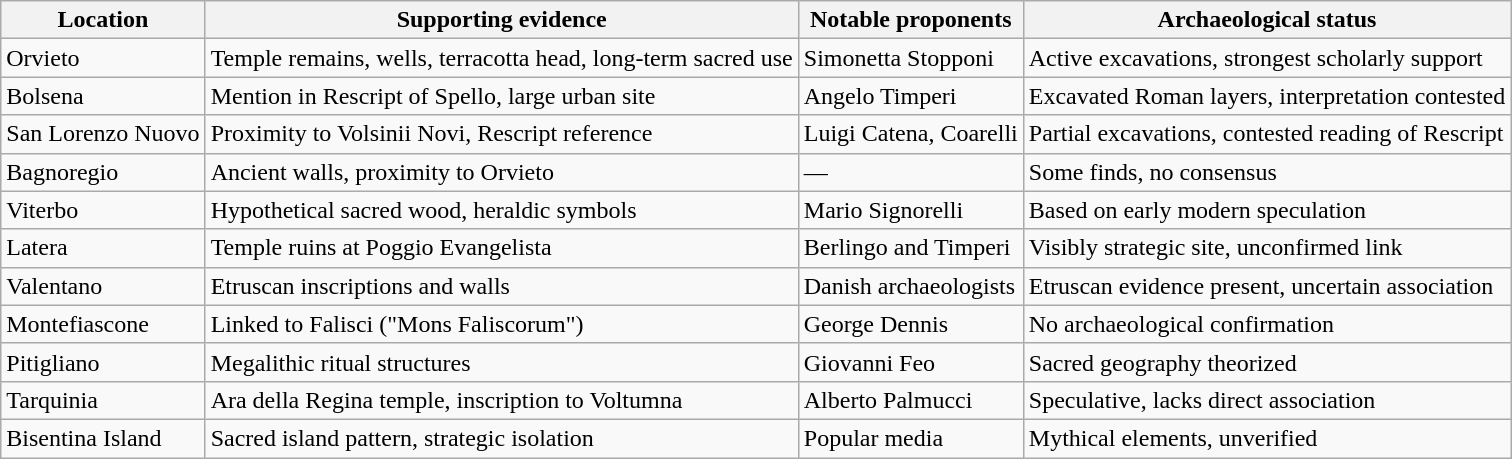<table class="wikitable">
<tr>
<th>Location</th>
<th>Supporting evidence</th>
<th>Notable proponents</th>
<th>Archaeological status</th>
</tr>
<tr>
<td>Orvieto</td>
<td>Temple remains, wells, terracotta head, long-term sacred use</td>
<td>Simonetta Stopponi</td>
<td>Active excavations, strongest scholarly support</td>
</tr>
<tr>
<td>Bolsena</td>
<td>Mention in Rescript of Spello, large urban site</td>
<td>Angelo Timperi</td>
<td>Excavated Roman layers, interpretation contested</td>
</tr>
<tr>
<td>San Lorenzo Nuovo</td>
<td>Proximity to Volsinii Novi, Rescript reference</td>
<td>Luigi Catena, Coarelli</td>
<td>Partial excavations, contested reading of Rescript</td>
</tr>
<tr>
<td>Bagnoregio</td>
<td>Ancient walls, proximity to Orvieto</td>
<td>—</td>
<td>Some finds, no consensus</td>
</tr>
<tr>
<td>Viterbo</td>
<td>Hypothetical sacred wood, heraldic symbols</td>
<td>Mario Signorelli</td>
<td>Based on early modern speculation</td>
</tr>
<tr>
<td>Latera</td>
<td>Temple ruins at Poggio Evangelista</td>
<td>Berlingo and Timperi</td>
<td>Visibly strategic site, unconfirmed link</td>
</tr>
<tr>
<td>Valentano</td>
<td>Etruscan inscriptions and walls</td>
<td>Danish archaeologists</td>
<td>Etruscan evidence present, uncertain association</td>
</tr>
<tr>
<td>Montefiascone</td>
<td>Linked to Falisci ("Mons Faliscorum")</td>
<td>George Dennis</td>
<td>No archaeological confirmation</td>
</tr>
<tr>
<td>Pitigliano</td>
<td>Megalithic ritual structures</td>
<td>Giovanni Feo</td>
<td>Sacred geography theorized</td>
</tr>
<tr>
<td>Tarquinia</td>
<td>Ara della Regina temple, inscription to Voltumna</td>
<td>Alberto Palmucci</td>
<td>Speculative, lacks direct association</td>
</tr>
<tr>
<td>Bisentina Island</td>
<td>Sacred island pattern, strategic isolation</td>
<td>Popular media</td>
<td>Mythical elements, unverified</td>
</tr>
</table>
